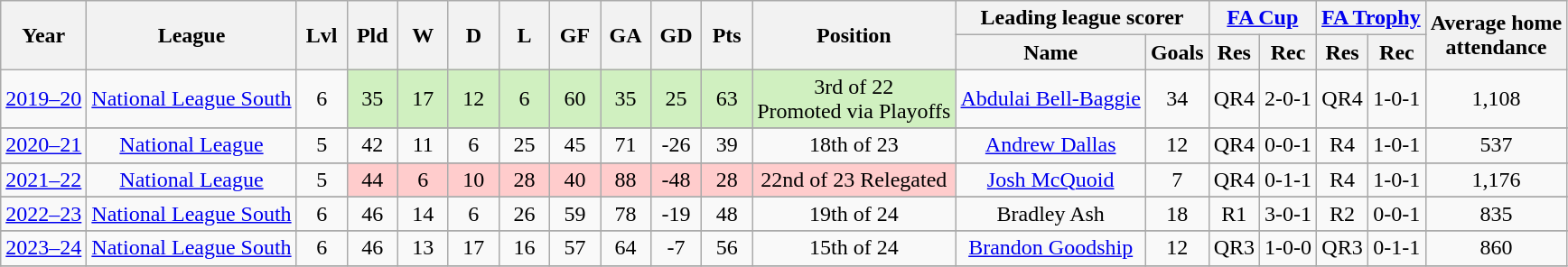<table class="wikitable">
<tr>
<th rowspan=2>Year</th>
<th rowspan=2>League</th>
<th rowspan=2 width=30>Lvl</th>
<th rowspan=2 width=30>Pld</th>
<th rowspan=2 width=30>W</th>
<th rowspan=2 width=30>D</th>
<th rowspan=2 width=30>L</th>
<th rowspan=2 width=30>GF</th>
<th rowspan=2 width=30>GA</th>
<th rowspan=2 width=30>GD</th>
<th rowspan=2 width=30>Pts</th>
<th rowspan=2>Position</th>
<th colspan=2>Leading league scorer</th>
<th colspan=2><a href='#'>FA Cup</a></th>
<th colspan=2><a href='#'>FA Trophy</a></th>
<th rowspan=2>Average home<br>attendance</th>
</tr>
<tr>
<th>Name</th>
<th>Goals</th>
<th>Res</th>
<th>Rec</th>
<th>Res</th>
<th>Rec</th>
</tr>
<tr align="center">
<td><a href='#'>2019–20</a></td>
<td><a href='#'>National League South</a></td>
<td>6</td>
<td bgcolor="#D0F0C0">35</td>
<td bgcolor="#D0F0C0">17</td>
<td bgcolor="#D0F0C0">12</td>
<td bgcolor="#D0F0C0">6</td>
<td bgcolor="#D0F0C0">60</td>
<td bgcolor="#D0F0C0">35</td>
<td bgcolor="#D0F0C0">25</td>
<td bgcolor="#D0F0C0">63</td>
<td bgcolor="#D0F0C0">3rd of 22 <br> Promoted via Playoffs</td>
<td><a href='#'>Abdulai Bell-Baggie</a></td>
<td>34</td>
<td>QR4</td>
<td>2-0-1</td>
<td>QR4</td>
<td>1-0-1</td>
<td>1,108</td>
</tr>
<tr>
</tr>
<tr align="center">
<td><a href='#'>2020–21</a></td>
<td><a href='#'>National League</a></td>
<td>5</td>
<td>42</td>
<td>11</td>
<td>6</td>
<td>25</td>
<td>45</td>
<td>71</td>
<td>-26</td>
<td>39</td>
<td>18th of 23</td>
<td><a href='#'>Andrew Dallas</a></td>
<td>12</td>
<td>QR4</td>
<td>0-0-1</td>
<td>R4</td>
<td>1-0-1</td>
<td>537</td>
</tr>
<tr>
</tr>
<tr align="center">
<td><a href='#'>2021–22</a></td>
<td><a href='#'>National League</a></td>
<td>5</td>
<td bgcolor="#FFCCCC">44</td>
<td bgcolor="#FFCCCC">6</td>
<td bgcolor="#FFCCCC">10</td>
<td bgcolor="#FFCCCC">28</td>
<td bgcolor="#FFCCCC">40</td>
<td bgcolor="#FFCCCC">88</td>
<td bgcolor="#FFCCCC">-48</td>
<td bgcolor="#FFCCCC">28</td>
<td bgcolor="#FFCCCC">22nd of 23 Relegated</td>
<td><a href='#'>Josh McQuoid</a></td>
<td>7</td>
<td>QR4</td>
<td>0-1-1</td>
<td>R4</td>
<td>1-0-1</td>
<td>1,176</td>
</tr>
<tr>
</tr>
<tr align="center">
<td><a href='#'>2022–23</a></td>
<td><a href='#'>National League South</a></td>
<td>6</td>
<td>46</td>
<td>14</td>
<td>6</td>
<td>26</td>
<td>59</td>
<td>78</td>
<td>-19</td>
<td>48</td>
<td>19th of 24</td>
<td>Bradley Ash</td>
<td>18</td>
<td>R1</td>
<td>3-0-1</td>
<td>R2</td>
<td>0-0-1</td>
<td>835</td>
</tr>
<tr>
</tr>
<tr align="center">
<td><a href='#'>2023–24</a></td>
<td><a href='#'>National League South</a></td>
<td>6</td>
<td>46</td>
<td>13</td>
<td>17</td>
<td>16</td>
<td>57</td>
<td>64</td>
<td>-7</td>
<td>56</td>
<td>15th of 24</td>
<td><a href='#'>Brandon Goodship</a></td>
<td>12</td>
<td>QR3</td>
<td>1-0-0</td>
<td>QR3</td>
<td>0-1-1</td>
<td>860</td>
</tr>
<tr>
</tr>
</table>
